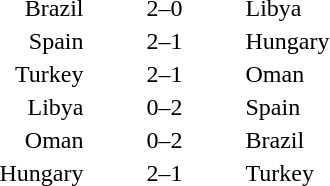<table style="text-align:center">
<tr>
<th width=200></th>
<th width=100></th>
<th width=200></th>
</tr>
<tr>
<td align=right>Brazil</td>
<td>2–0</td>
<td align=left>Libya</td>
</tr>
<tr>
<td align=right>Spain</td>
<td>2–1</td>
<td align=left>Hungary</td>
</tr>
<tr>
<td align=right>Turkey</td>
<td>2–1</td>
<td align=left>Oman</td>
</tr>
<tr>
<td align=right>Libya</td>
<td>0–2</td>
<td align=left>Spain</td>
</tr>
<tr>
<td align=right>Oman</td>
<td>0–2</td>
<td align=left>Brazil</td>
</tr>
<tr>
<td align=right>Hungary</td>
<td>2–1</td>
<td align=left>Turkey</td>
</tr>
<tr>
</tr>
</table>
